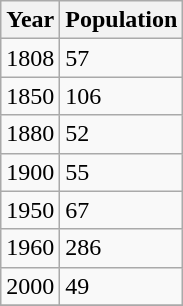<table class="wikitable">
<tr>
<th>Year</th>
<th>Population</th>
</tr>
<tr>
<td>1808</td>
<td>57</td>
</tr>
<tr>
<td>1850</td>
<td>106</td>
</tr>
<tr>
<td>1880</td>
<td>52</td>
</tr>
<tr>
<td>1900</td>
<td>55</td>
</tr>
<tr>
<td>1950</td>
<td>67</td>
</tr>
<tr>
<td>1960</td>
<td>286</td>
</tr>
<tr>
<td>2000</td>
<td>49</td>
</tr>
<tr>
</tr>
</table>
